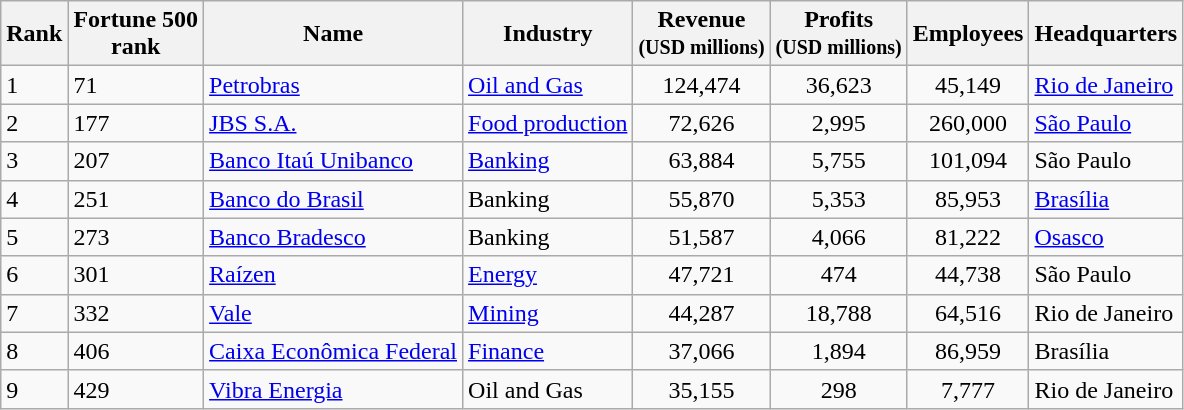<table class="wikitable sortable">
<tr>
<th>Rank</th>
<th>Fortune 500<br>rank</th>
<th>Name</th>
<th>Industry</th>
<th>Revenue<br><small>(USD millions)</small></th>
<th>Profits<br><small>(USD millions)</small></th>
<th>Employees</th>
<th>Headquarters</th>
</tr>
<tr>
<td>1</td>
<td>71</td>
<td><a href='#'>Petrobras</a></td>
<td><a href='#'>Oil and Gas</a></td>
<td style="text-align:center;">124,474</td>
<td style="text-align:center;">36,623</td>
<td style="text-align:center;">45,149</td>
<td><a href='#'>Rio de Janeiro</a></td>
</tr>
<tr>
<td>2</td>
<td>177</td>
<td><a href='#'>JBS S.A.</a></td>
<td><a href='#'>Food production</a></td>
<td style="text-align:center;">72,626</td>
<td style="text-align:center;">2,995</td>
<td style="text-align:center;">260,000</td>
<td><a href='#'>São Paulo</a></td>
</tr>
<tr>
<td>3</td>
<td>207</td>
<td><a href='#'>Banco Itaú Unibanco</a></td>
<td><a href='#'>Banking</a></td>
<td style="text-align:center;">63,884</td>
<td style="text-align:center;">5,755</td>
<td style="text-align:center;">101,094</td>
<td>São Paulo</td>
</tr>
<tr>
<td>4</td>
<td>251</td>
<td><a href='#'>Banco do Brasil</a></td>
<td>Banking</td>
<td style="text-align:center;">55,870</td>
<td style="text-align:center;">5,353</td>
<td style="text-align:center;">85,953</td>
<td><a href='#'>Brasília</a></td>
</tr>
<tr>
<td>5</td>
<td>273</td>
<td><a href='#'>Banco Bradesco</a></td>
<td>Banking</td>
<td style="text-align:center;">51,587</td>
<td style="text-align:center;">4,066</td>
<td style="text-align:center;">81,222</td>
<td><a href='#'>Osasco</a></td>
</tr>
<tr>
<td>6</td>
<td>301</td>
<td><a href='#'>Raízen</a></td>
<td><a href='#'>Energy</a></td>
<td style="text-align:center;">47,721</td>
<td style="text-align:center;">474</td>
<td style="text-align:center;">44,738</td>
<td>São Paulo</td>
</tr>
<tr>
<td>7</td>
<td>332</td>
<td><a href='#'>Vale</a></td>
<td><a href='#'>Mining</a></td>
<td style="text-align:center;">44,287</td>
<td style="text-align:center;">18,788</td>
<td style="text-align:center;">64,516</td>
<td>Rio de Janeiro</td>
</tr>
<tr>
<td>8</td>
<td>406</td>
<td><a href='#'>Caixa Econômica Federal</a></td>
<td><a href='#'>Finance</a></td>
<td style="text-align:center;">37,066</td>
<td style="text-align:center;">1,894</td>
<td style="text-align:center;">86,959</td>
<td>Brasília</td>
</tr>
<tr>
<td>9</td>
<td>429</td>
<td><a href='#'>Vibra Energia</a></td>
<td>Oil and Gas</td>
<td style="text-align:center;">35,155</td>
<td style="text-align:center;">298</td>
<td style="text-align:center;">7,777</td>
<td>Rio de Janeiro</td>
</tr>
</table>
